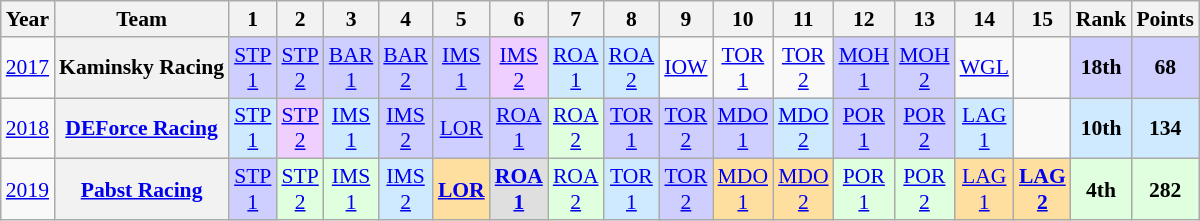<table class="wikitable" style="text-align:center; font-size:90%">
<tr>
<th>Year</th>
<th>Team</th>
<th>1</th>
<th>2</th>
<th>3</th>
<th>4</th>
<th>5</th>
<th>6</th>
<th>7</th>
<th>8</th>
<th>9</th>
<th>10</th>
<th>11</th>
<th>12</th>
<th>13</th>
<th>14</th>
<th>15</th>
<th>Rank</th>
<th>Points</th>
</tr>
<tr>
<td><a href='#'>2017</a></td>
<th>Kaminsky Racing</th>
<td style="background:#CFCFFF;"><a href='#'>STP<br>1</a><br></td>
<td style="background:#CFCFFF;"><a href='#'>STP<br>2</a><br></td>
<td style="background:#CFCFFF;"><a href='#'>BAR<br>1</a><br></td>
<td style="background:#CFCFFF;"><a href='#'>BAR<br>2</a><br></td>
<td style="background:#CFCFFF;"><a href='#'>IMS<br>1</a><br></td>
<td style="background:#EFCFFF;"><a href='#'>IMS<br>2</a><br></td>
<td style="background:#CFEAFF;"><a href='#'>ROA<br>1</a><br></td>
<td style="background:#CFEAFF;"><a href='#'>ROA<br>2</a><br></td>
<td style="background:#;"><a href='#'>IOW</a><br></td>
<td style="background:#;"><a href='#'>TOR<br>1</a><br></td>
<td style="background:#;"><a href='#'>TOR<br>2</a><br></td>
<td style="background:#CFCFFF;"><a href='#'>MOH<br>1</a><br></td>
<td style="background:#CFCFFF;"><a href='#'>MOH<br>2</a><br></td>
<td style="background:#;"><a href='#'>WGL</a><br></td>
<td></td>
<th style="background:#CFCFFF;">18th</th>
<th style="background:#CFCFFF;">68</th>
</tr>
<tr>
<td><a href='#'>2018</a></td>
<th><a href='#'>DEForce Racing</a></th>
<td style="background:#CFEAFF;"><a href='#'>STP<br>1</a><br></td>
<td style="background:#EFCFFF;"><a href='#'>STP<br>2</a><br></td>
<td style="background:#CFEAFF;"><a href='#'>IMS<br>1</a><br></td>
<td style="background:#CFCFFF;"><a href='#'>IMS<br>2</a><br></td>
<td style="background:#CFCFFF;"><a href='#'>LOR</a><br></td>
<td style="background:#CFCFFF;"><a href='#'>ROA<br>1</a><br></td>
<td style="background:#DFFFDF;"><a href='#'>ROA<br>2</a><br></td>
<td style="background:#CFCFFF;"><a href='#'>TOR<br>1</a><br></td>
<td style="background:#CFCFFF;"><a href='#'>TOR<br>2</a><br></td>
<td style="background:#CFCFFF;"><a href='#'>MDO<br>1</a><br></td>
<td style="background:#CFEAFF;"><a href='#'>MDO<br>2</a><br></td>
<td style="background:#CFCFFF;"><a href='#'>POR<br>1</a><br></td>
<td style="background:#CFCFFF;"><a href='#'>POR<br>2</a><br></td>
<td style="background:#CFEAFF;"><a href='#'>LAG<br>1</a><br></td>
<td></td>
<th style="background:#CFEAFF;">10th</th>
<th style="background:#CFEAFF;">134</th>
</tr>
<tr>
<td><a href='#'>2019</a></td>
<th><a href='#'>Pabst Racing</a></th>
<td style="background:#CFCFFF;"><a href='#'>STP<br>1</a><br></td>
<td style="background:#DFFFDF;"><a href='#'>STP<br>2</a><br></td>
<td style="background:#DFFFDF;"><a href='#'>IMS<br>1</a><br></td>
<td style="background:#CFEAFF;"><a href='#'>IMS<br>2</a><br></td>
<td style="background:#FFDF9F;"><strong><a href='#'>LOR</a></strong><br></td>
<td style="background:#DFDFDF;"><strong><a href='#'>ROA<br>1</a></strong><br></td>
<td style="background:#DFFFDF;"><a href='#'>ROA<br>2</a><br></td>
<td style="background:#CFEAFF;"><a href='#'>TOR<br>1</a><br></td>
<td style="background:#CFCFFF;"><a href='#'>TOR<br>2</a><br></td>
<td style="background:#FFDF9F;"><a href='#'>MDO<br>1</a><br></td>
<td style="background:#FFDF9F;"><a href='#'>MDO<br>2</a><br></td>
<td style="background:#DFFFDF;"><a href='#'>POR<br>1</a><br></td>
<td style="background:#DFFFDF;"><a href='#'>POR<br>2</a><br></td>
<td style="background:#FFDF9F;"><a href='#'>LAG<br>1</a><br></td>
<td style="background:#FFDF9F;"><strong><a href='#'>LAG<br>2</a></strong><br></td>
<th style="background:#DFFFDF;">4th</th>
<th style="background:#DFFFDF;">282</th>
</tr>
</table>
